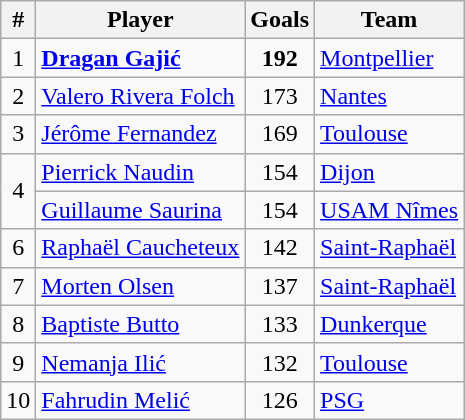<table class="wikitable" style="text-align:center">
<tr>
<th>#</th>
<th>Player</th>
<th>Goals</th>
<th>Team</th>
</tr>
<tr>
<td rowspan="1">1</td>
<td align="left"> <strong><a href='#'>Dragan Gajić</a></strong></td>
<td><strong>192</strong></td>
<td align="left"> <a href='#'>Montpellier</a></td>
</tr>
<tr>
<td rowspan="1">2</td>
<td align="left"> <a href='#'>Valero Rivera Folch</a></td>
<td>173</td>
<td align="left"> <a href='#'>Nantes</a></td>
</tr>
<tr>
<td rowspan="1">3</td>
<td align="left"> <a href='#'>Jérôme Fernandez</a></td>
<td>169</td>
<td align="left"> <a href='#'>Toulouse</a></td>
</tr>
<tr>
<td rowspan="2">4</td>
<td align="left"> <a href='#'>Pierrick Naudin</a></td>
<td>154</td>
<td align="left"> <a href='#'>Dijon</a></td>
</tr>
<tr>
<td align="left"> <a href='#'>Guillaume Saurina</a></td>
<td>154</td>
<td align="left"> <a href='#'>USAM Nîmes</a></td>
</tr>
<tr>
<td rowspan="1">6</td>
<td align="left"> <a href='#'>Raphaël Caucheteux</a></td>
<td>142</td>
<td align="left"> <a href='#'>Saint-Raphaël</a></td>
</tr>
<tr>
<td rowspan="1">7</td>
<td align="left"> <a href='#'>Morten Olsen</a></td>
<td>137</td>
<td align="left"> <a href='#'>Saint-Raphaël</a></td>
</tr>
<tr>
<td rowspan="1">8</td>
<td align="left"> <a href='#'>Baptiste Butto</a></td>
<td>133</td>
<td align="left"> <a href='#'>Dunkerque</a></td>
</tr>
<tr>
<td rowspan="1">9</td>
<td align="left"> <a href='#'>Nemanja Ilić</a></td>
<td>132</td>
<td align="left"> <a href='#'>Toulouse</a></td>
</tr>
<tr>
<td rowspan="1">10</td>
<td align="left"> <a href='#'>Fahrudin Melić</a></td>
<td>126</td>
<td align="left"> <a href='#'>PSG</a></td>
</tr>
</table>
